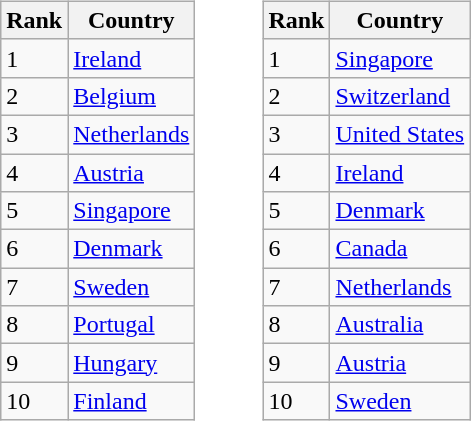<table>
<tr>
<td style="width:50%;"><br><table class="wikitable sortable" style="margin-left:auto;margin-right:auto">
<tr>
<th>Rank</th>
<th>Country</th>
</tr>
<tr>
<td>1</td>
<td><a href='#'>Ireland</a></td>
</tr>
<tr>
<td>2</td>
<td><a href='#'>Belgium</a></td>
</tr>
<tr>
<td>3</td>
<td><a href='#'>Netherlands</a></td>
</tr>
<tr>
<td>4</td>
<td><a href='#'>Austria</a></td>
</tr>
<tr>
<td>5</td>
<td><a href='#'>Singapore</a></td>
</tr>
<tr>
<td>6</td>
<td><a href='#'>Denmark</a></td>
</tr>
<tr>
<td>7</td>
<td><a href='#'>Sweden</a></td>
</tr>
<tr>
<td>8</td>
<td><a href='#'>Portugal</a></td>
</tr>
<tr>
<td>9</td>
<td><a href='#'>Hungary</a></td>
</tr>
<tr>
<td>10</td>
<td><a href='#'>Finland</a></td>
</tr>
</table>
</td>
<td style="width:5%;"> </td>
<td style="width:50%;"><br><table class="wikitable sortable">
<tr>
<th>Rank</th>
<th>Country</th>
</tr>
<tr>
<td>1</td>
<td><a href='#'>Singapore</a></td>
</tr>
<tr>
<td>2</td>
<td><a href='#'>Switzerland</a></td>
</tr>
<tr>
<td>3</td>
<td><a href='#'>United States</a></td>
</tr>
<tr>
<td>4</td>
<td><a href='#'>Ireland</a></td>
</tr>
<tr>
<td>5</td>
<td><a href='#'>Denmark</a></td>
</tr>
<tr>
<td>6</td>
<td><a href='#'>Canada</a></td>
</tr>
<tr>
<td>7</td>
<td><a href='#'>Netherlands</a></td>
</tr>
<tr>
<td>8</td>
<td><a href='#'>Australia</a></td>
</tr>
<tr>
<td>9</td>
<td><a href='#'>Austria</a></td>
</tr>
<tr>
<td>10</td>
<td><a href='#'>Sweden</a></td>
</tr>
</table>
</td>
</tr>
</table>
